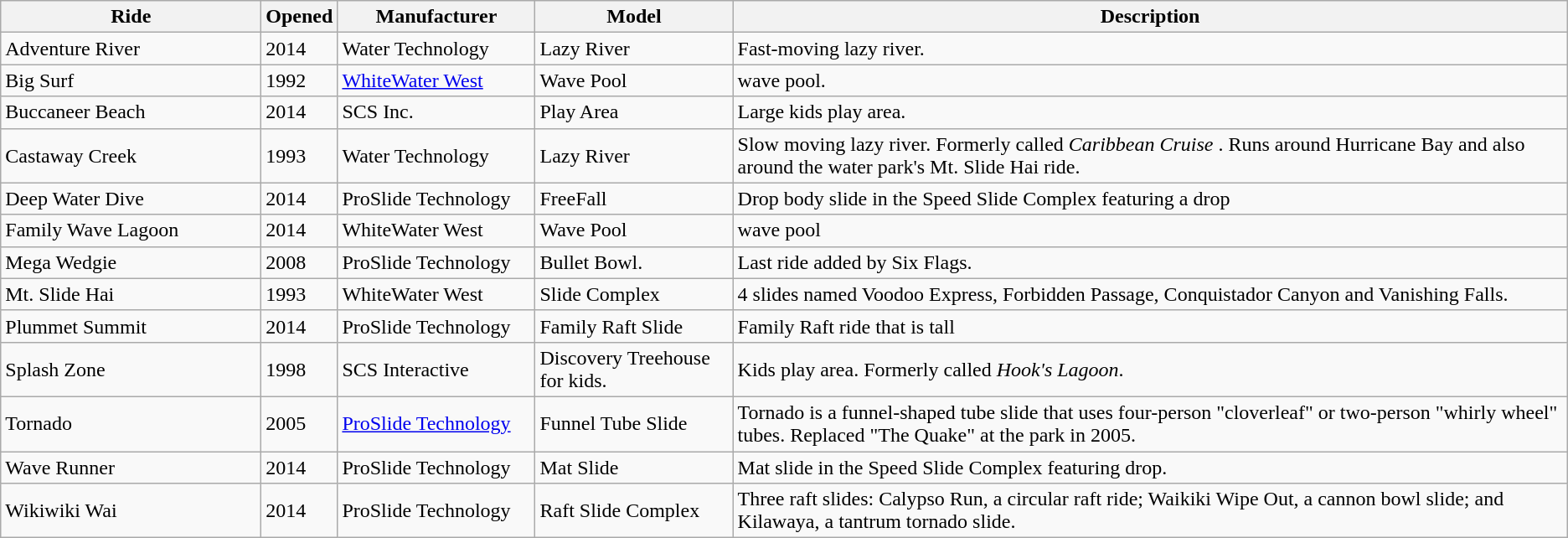<table class="wikitable sortable">
<tr>
<th style="width:200px;">Ride</th>
<th style="width:50px;">Opened</th>
<th style="width:150px;">Manufacturer</th>
<th style="width:150px;">Model</th>
<th>Description</th>
</tr>
<tr>
<td>Adventure River</td>
<td>2014</td>
<td>Water Technology</td>
<td>Lazy River</td>
<td>Fast-moving lazy river.</td>
</tr>
<tr>
<td>Big Surf</td>
<td>1992</td>
<td><a href='#'>WhiteWater West</a></td>
<td>Wave Pool</td>
<td> wave pool.</td>
</tr>
<tr>
<td>Buccaneer Beach</td>
<td>2014</td>
<td>SCS Inc.</td>
<td>Play Area</td>
<td>Large kids play area.</td>
</tr>
<tr>
<td>Castaway Creek</td>
<td>1993</td>
<td>Water Technology</td>
<td>Lazy River</td>
<td>Slow moving lazy river. Formerly called <em>Caribbean Cruise</em> . Runs around Hurricane Bay and also around the water park's Mt. Slide Hai ride.</td>
</tr>
<tr>
<td>Deep Water Dive</td>
<td>2014</td>
<td>ProSlide Technology</td>
<td>FreeFall</td>
<td>Drop body slide in the Speed Slide Complex featuring a  drop</td>
</tr>
<tr>
<td>Family Wave Lagoon</td>
<td>2014</td>
<td>WhiteWater West</td>
<td>Wave Pool</td>
<td> wave pool</td>
</tr>
<tr>
<td>Mega Wedgie</td>
<td>2008</td>
<td>ProSlide Technology</td>
<td>Bullet Bowl.</td>
<td>Last ride added by Six Flags.</td>
</tr>
<tr>
<td>Mt. Slide Hai</td>
<td>1993</td>
<td>WhiteWater West</td>
<td>Slide Complex</td>
<td>4 slides named Voodoo Express, Forbidden Passage, Conquistador Canyon and Vanishing Falls.</td>
</tr>
<tr>
<td>Plummet Summit</td>
<td>2014</td>
<td>ProSlide Technology</td>
<td>Family Raft Slide</td>
<td>Family Raft ride that is  tall</td>
</tr>
<tr>
<td>Splash Zone</td>
<td>1998</td>
<td>SCS Interactive</td>
<td>Discovery Treehouse for kids.</td>
<td>Kids play area. Formerly called <em>Hook's Lagoon</em>.</td>
</tr>
<tr>
<td>Tornado</td>
<td>2005</td>
<td><a href='#'>ProSlide Technology</a></td>
<td>Funnel Tube Slide</td>
<td>Tornado is a funnel-shaped tube slide that uses four-person "cloverleaf" or two-person "whirly wheel" tubes. Replaced "The Quake" at the park in 2005.</td>
</tr>
<tr>
<td>Wave Runner</td>
<td>2014</td>
<td>ProSlide Technology</td>
<td>Mat Slide</td>
<td>Mat slide in the Speed Slide Complex featuring  drop.</td>
</tr>
<tr>
<td>Wikiwiki Wai</td>
<td>2014</td>
<td>ProSlide Technology</td>
<td>Raft Slide Complex</td>
<td>Three raft slides: Calypso Run, a circular raft ride; Waikiki Wipe Out, a cannon bowl slide; and Kilawaya, a tantrum tornado slide.</td>
</tr>
</table>
